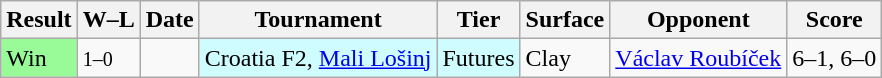<table class="sortable wikitable">
<tr>
<th>Result</th>
<th class="unsortable">W–L</th>
<th>Date</th>
<th>Tournament</th>
<th>Tier</th>
<th>Surface</th>
<th>Opponent</th>
<th class="unsortable">Score</th>
</tr>
<tr>
<td style="background:#98fb98;">Win</td>
<td><small>1–0</small></td>
<td></td>
<td style="background:#cffcff;">Croatia F2, <a href='#'>Mali Lošinj</a></td>
<td style="background:#cffcff;">Futures</td>
<td>Clay</td>
<td> <a href='#'>Václav Roubíček</a></td>
<td>6–1, 6–0</td>
</tr>
</table>
